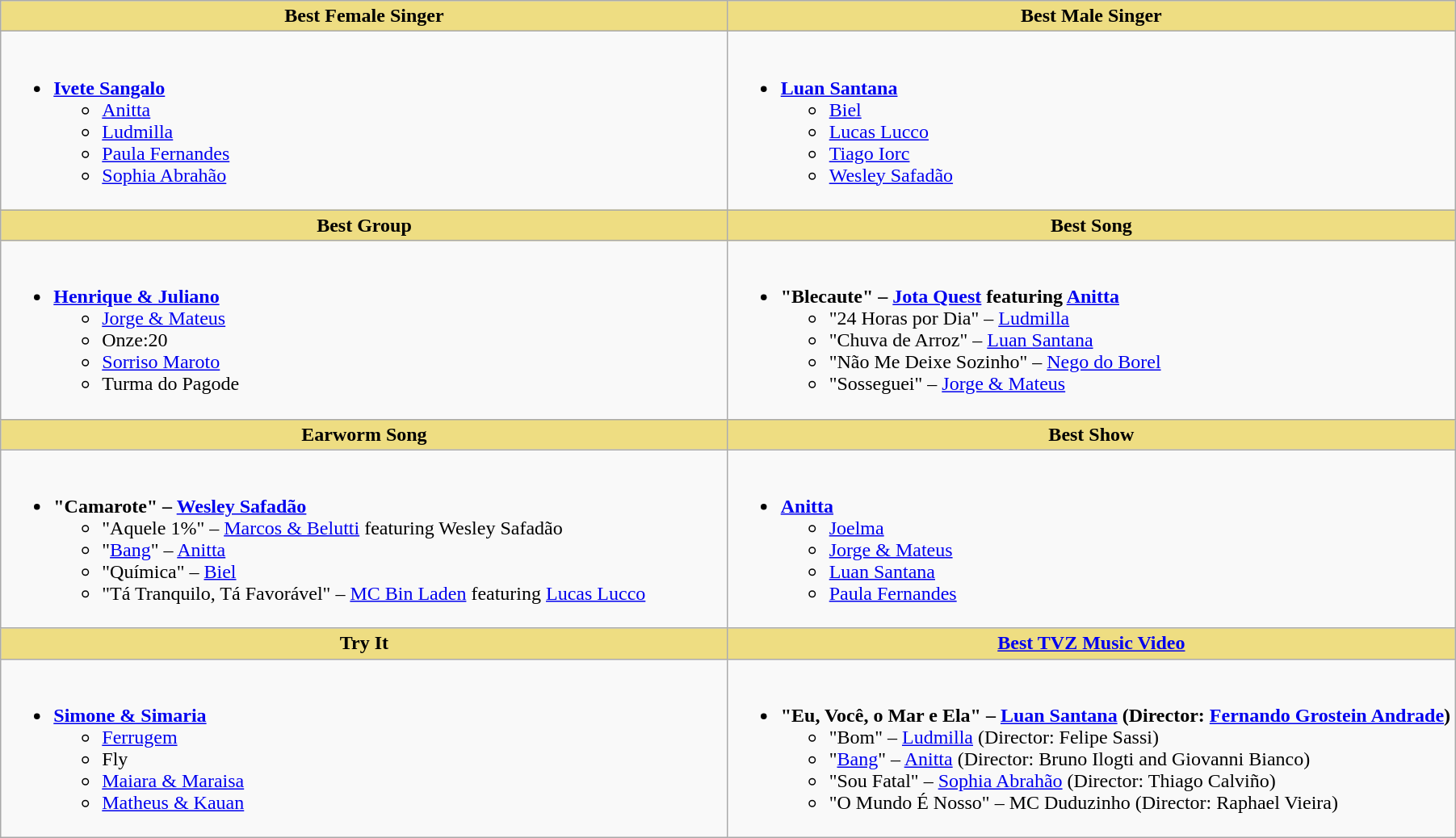<table class=wikitable>
<tr>
<th style="background:#EEDD82;width:50%">Best Female Singer</th>
<th style="background:#EEDD82;width:50%">Best Male Singer</th>
</tr>
<tr>
<td valign="top"><br><ul><li><strong><a href='#'>Ivete Sangalo</a></strong><ul><li><a href='#'>Anitta</a></li><li><a href='#'>Ludmilla</a></li><li><a href='#'>Paula Fernandes</a></li><li><a href='#'>Sophia Abrahão</a></li></ul></li></ul></td>
<td valign="top"><br><ul><li><strong><a href='#'>Luan Santana</a></strong><ul><li><a href='#'>Biel</a></li><li><a href='#'>Lucas Lucco</a></li><li><a href='#'>Tiago Iorc</a></li><li><a href='#'>Wesley Safadão</a></li></ul></li></ul></td>
</tr>
<tr>
<th style="background:#EEDD82;width:50%">Best Group</th>
<th style="background:#EEDD82;width:50%">Best Song</th>
</tr>
<tr>
<td valign="top"><br><ul><li><strong><a href='#'>Henrique & Juliano</a></strong><ul><li><a href='#'>Jorge & Mateus</a></li><li>Onze:20</li><li><a href='#'>Sorriso Maroto</a></li><li>Turma do Pagode</li></ul></li></ul></td>
<td valign="top"><br><ul><li><strong>"Blecaute" – <a href='#'>Jota Quest</a> featuring <a href='#'>Anitta</a></strong><ul><li>"24 Horas por Dia" – <a href='#'>Ludmilla</a></li><li>"Chuva de Arroz" – <a href='#'>Luan Santana</a></li><li>"Não Me Deixe Sozinho" – <a href='#'>Nego do Borel</a></li><li>"Sosseguei" – <a href='#'>Jorge & Mateus</a></li></ul></li></ul></td>
</tr>
<tr>
<th style="background:#EEDD82;width:50%">Earworm Song</th>
<th style="background:#EEDD82;width:50%">Best Show</th>
</tr>
<tr>
<td valign="top"><br><ul><li><strong>"Camarote" – <a href='#'>Wesley Safadão</a></strong><ul><li>"Aquele 1%" – <a href='#'>Marcos & Belutti</a> featuring Wesley Safadão</li><li>"<a href='#'>Bang</a>" – <a href='#'>Anitta</a></li><li>"Química" – <a href='#'>Biel</a></li><li>"Tá Tranquilo, Tá Favorável" – <a href='#'>MC Bin Laden</a> featuring <a href='#'>Lucas Lucco</a></li></ul></li></ul></td>
<td valign="top"><br><ul><li><strong><a href='#'>Anitta</a></strong><ul><li><a href='#'>Joelma</a></li><li><a href='#'>Jorge & Mateus</a></li><li><a href='#'>Luan Santana</a></li><li><a href='#'>Paula Fernandes</a></li></ul></li></ul></td>
</tr>
<tr>
<th style="background:#EEDD82;width:50%">Try It</th>
<th style="background:#EEDD82;width:50%"><a href='#'>Best TVZ Music Video</a></th>
</tr>
<tr>
<td valign="top"><br><ul><li><strong><a href='#'>Simone & Simaria</a></strong><ul><li><a href='#'>Ferrugem</a></li><li>Fly</li><li><a href='#'>Maiara & Maraisa</a></li><li><a href='#'>Matheus & Kauan</a></li></ul></li></ul></td>
<td valign="top"><br><ul><li><strong>"Eu, Você, o Mar e Ela" – <a href='#'>Luan Santana</a> (Director: <a href='#'>Fernando Grostein Andrade</a>)</strong><ul><li>"Bom" – <a href='#'>Ludmilla</a> (Director: Felipe Sassi)</li><li>"<a href='#'>Bang</a>" – <a href='#'>Anitta</a> (Director: Bruno Ilogti and Giovanni Bianco)</li><li>"Sou Fatal" – <a href='#'>Sophia Abrahão</a> (Director: Thiago Calviño)</li><li>"O Mundo É Nosso" – MC Duduzinho (Director: Raphael Vieira)</li></ul></li></ul></td>
</tr>
</table>
